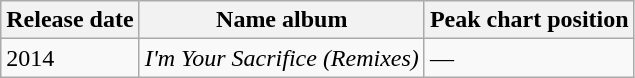<table class="wikitable">
<tr>
<th>Release date</th>
<th>Name album</th>
<th>Peak chart position</th>
</tr>
<tr>
<td>2014</td>
<td><em>I'm Your Sacrifice (Remixes)</em></td>
<td>—</td>
</tr>
</table>
